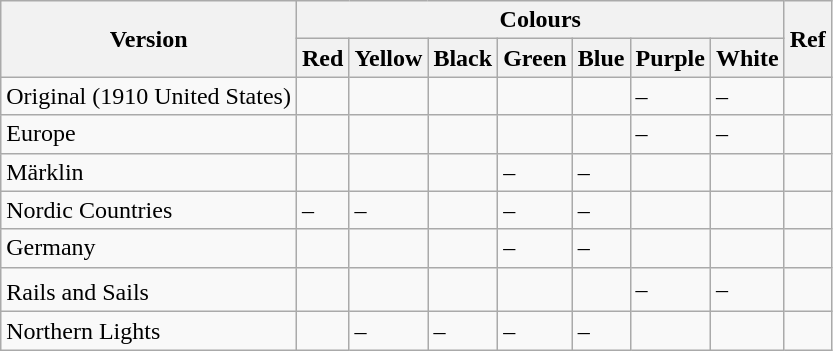<table class="wikitable">
<tr>
<th rowspan=2>Version</th>
<th colspan=7>Colours</th>
<th rowspan=2>Ref</th>
</tr>
<tr>
<th>Red</th>
<th>Yellow</th>
<th>Black</th>
<th>Green</th>
<th>Blue</th>
<th>Purple</th>
<th>White</th>
</tr>
<tr>
<td>Original (1910 United States)</td>
<td></td>
<td></td>
<td></td>
<td></td>
<td></td>
<td>–</td>
<td>–</td>
<td></td>
</tr>
<tr>
<td>Europe</td>
<td></td>
<td></td>
<td></td>
<td></td>
<td></td>
<td>–</td>
<td>–</td>
<td></td>
</tr>
<tr>
<td>Märklin</td>
<td></td>
<td></td>
<td></td>
<td>–</td>
<td>–</td>
<td></td>
<td></td>
<td></td>
</tr>
<tr>
<td>Nordic Countries</td>
<td>–</td>
<td>–</td>
<td></td>
<td>–</td>
<td>–</td>
<td></td>
<td></td>
<td></td>
</tr>
<tr>
<td>Germany</td>
<td></td>
<td></td>
<td></td>
<td>–</td>
<td>–</td>
<td></td>
<td></td>
<td></td>
</tr>
<tr>
<td>Rails and Sails <sup></sup></td>
<td></td>
<td></td>
<td></td>
<td></td>
<td></td>
<td>–</td>
<td>–</td>
<td></td>
</tr>
<tr>
<td>Northern Lights</td>
<td></td>
<td>–</td>
<td>–</td>
<td>–</td>
<td>–</td>
<td></td>
<td></td>
<td></td>
</tr>
</table>
